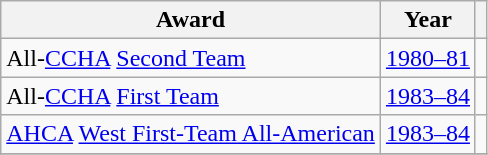<table class="wikitable">
<tr>
<th>Award</th>
<th>Year</th>
<th></th>
</tr>
<tr>
<td>All-<a href='#'>CCHA</a> <a href='#'>Second Team</a></td>
<td><a href='#'>1980–81</a></td>
<td></td>
</tr>
<tr>
<td>All-<a href='#'>CCHA</a> <a href='#'>First Team</a></td>
<td><a href='#'>1983–84</a></td>
<td></td>
</tr>
<tr>
<td><a href='#'>AHCA</a> <a href='#'>West First-Team All-American</a></td>
<td><a href='#'>1983–84</a></td>
<td></td>
</tr>
<tr>
</tr>
</table>
